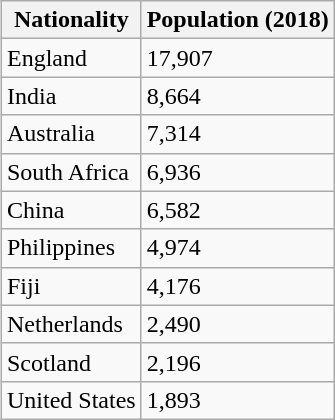<table class="wikitable" style="float:right;">
<tr>
<th>Nationality</th>
<th>Population (2018)</th>
</tr>
<tr>
<td>England</td>
<td>17,907</td>
</tr>
<tr>
<td>India</td>
<td>8,664</td>
</tr>
<tr>
<td>Australia</td>
<td>7,314</td>
</tr>
<tr>
<td>South Africa</td>
<td>6,936</td>
</tr>
<tr>
<td>China</td>
<td>6,582</td>
</tr>
<tr>
<td>Philippines</td>
<td>4,974</td>
</tr>
<tr>
<td>Fiji</td>
<td>4,176</td>
</tr>
<tr>
<td>Netherlands</td>
<td>2,490</td>
</tr>
<tr>
<td>Scotland</td>
<td>2,196</td>
</tr>
<tr>
<td>United States</td>
<td>1,893</td>
</tr>
</table>
